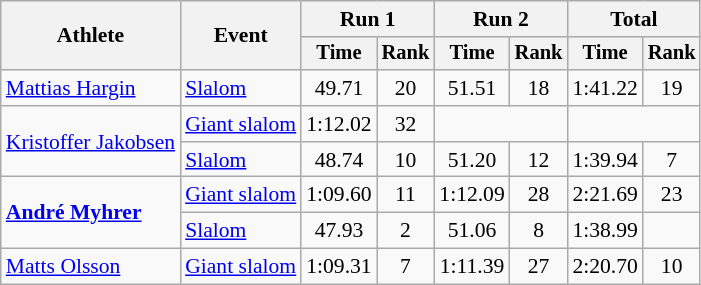<table class="wikitable" style="font-size:90%">
<tr>
<th rowspan=2>Athlete</th>
<th rowspan=2>Event</th>
<th colspan=2>Run 1</th>
<th colspan=2>Run 2</th>
<th colspan=2>Total</th>
</tr>
<tr style="font-size:95%">
<th>Time</th>
<th>Rank</th>
<th>Time</th>
<th>Rank</th>
<th>Time</th>
<th>Rank</th>
</tr>
<tr align=center>
<td align="left"><a href='#'>Mattias Hargin</a></td>
<td align="left"><a href='#'>Slalom</a></td>
<td>49.71</td>
<td>20</td>
<td>51.51</td>
<td>18</td>
<td>1:41.22</td>
<td>19</td>
</tr>
<tr align=center>
<td align="left" rowspan="2"><a href='#'>Kristoffer Jakobsen</a></td>
<td align="left"><a href='#'>Giant slalom</a></td>
<td>1:12.02</td>
<td>32</td>
<td colspan=2></td>
<td colspan=2></td>
</tr>
<tr align=center>
<td align="left"><a href='#'>Slalom</a></td>
<td>48.74</td>
<td>10</td>
<td>51.20</td>
<td>12</td>
<td>1:39.94</td>
<td>7</td>
</tr>
<tr align=center>
<td align="left" rowspan="2"><strong><a href='#'>André Myhrer</a></strong></td>
<td align="left"><a href='#'>Giant slalom</a></td>
<td>1:09.60</td>
<td>11</td>
<td>1:12.09</td>
<td>28</td>
<td>2:21.69</td>
<td>23</td>
</tr>
<tr align=center>
<td align="left"><a href='#'>Slalom</a></td>
<td>47.93</td>
<td>2</td>
<td>51.06</td>
<td>8</td>
<td>1:38.99</td>
<td></td>
</tr>
<tr align=center>
<td align="left"><a href='#'>Matts Olsson</a></td>
<td align="left"><a href='#'>Giant slalom</a></td>
<td>1:09.31</td>
<td>7</td>
<td>1:11.39</td>
<td>27</td>
<td>2:20.70</td>
<td>10</td>
</tr>
</table>
